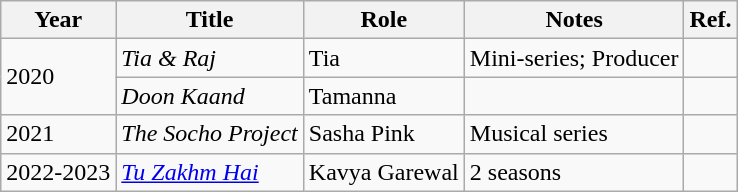<table class="wikitable">
<tr>
<th>Year</th>
<th>Title</th>
<th>Role</th>
<th>Notes</th>
<th>Ref.</th>
</tr>
<tr>
<td rowspan="2">2020</td>
<td><em>Tia & Raj</em></td>
<td>Tia</td>
<td>Mini-series; Producer</td>
<td></td>
</tr>
<tr>
<td><em>Doon Kaand</em></td>
<td>Tamanna</td>
<td></td>
<td><br></td>
</tr>
<tr>
<td>2021</td>
<td><em>The Socho Project</em></td>
<td>Sasha Pink</td>
<td>Musical series</td>
<td></td>
</tr>
<tr>
<td>2022-2023</td>
<td><em><a href='#'>Tu Zakhm Hai</a></em></td>
<td>Kavya Garewal</td>
<td>2 seasons</td>
<td></td>
</tr>
</table>
